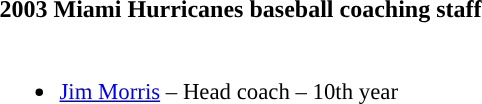<table class="toccolours">
<tr>
<th colspan=9>2003 Miami Hurricanes baseball coaching staff</th>
</tr>
<tr>
<td style="text-align: left; font-size: 95%;" valign="top"><br><ul><li><a href='#'>Jim Morris</a> – Head coach – 10th year</li></ul></td>
</tr>
</table>
